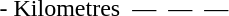<table>
<tr>
<td>- Kilometres<br></td>
<td></td>
<td>—</td>
<td></td>
<td>—</td>
<td></td>
<td>—</td>
</tr>
<tr>
</tr>
</table>
